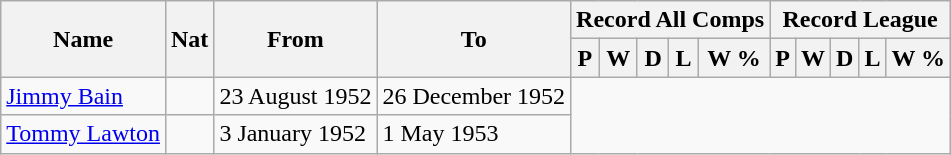<table style="text-align: center" class="wikitable">
<tr>
<th rowspan="2">Name</th>
<th rowspan="2">Nat</th>
<th rowspan="2">From</th>
<th rowspan="2">To</th>
<th colspan="5">Record All Comps</th>
<th colspan="5">Record League</th>
</tr>
<tr>
<th>P</th>
<th>W</th>
<th>D</th>
<th>L</th>
<th>W %</th>
<th>P</th>
<th>W</th>
<th>D</th>
<th>L</th>
<th>W %</th>
</tr>
<tr>
<td style="text-align:left;"><a href='#'>Jimmy Bain</a></td>
<td></td>
<td style="text-align:left;">23 August 1952</td>
<td style="text-align:left;">26 December 1952<br>
</td>
</tr>
<tr>
<td><a href='#'>Tommy Lawton</a></td>
<td></td>
<td style="text-align:left;">3 January 1952</td>
<td style="text-align:left;">1 May 1953<br>
</td>
</tr>
</table>
